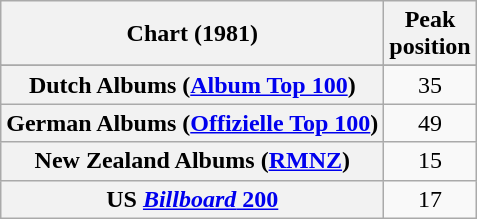<table class="wikitable sortable plainrowheaders">
<tr>
<th>Chart (1981)</th>
<th>Peak<br>position</th>
</tr>
<tr>
</tr>
<tr>
<th scope="row">Dutch Albums (<a href='#'>Album Top 100</a>)</th>
<td align="center">35</td>
</tr>
<tr>
<th scope="row">German Albums (<a href='#'>Offizielle Top 100</a>)</th>
<td align="center">49</td>
</tr>
<tr>
<th scope="row">New Zealand Albums (<a href='#'>RMNZ</a>)</th>
<td align="center">15</td>
</tr>
<tr>
<th scope="row">US <a href='#'><em>Billboard</em> 200</a></th>
<td align="center">17</td>
</tr>
</table>
